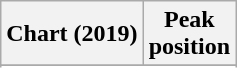<table class="wikitable sortable plainrowheaders" style="text-align:center">
<tr>
<th scope="col">Chart (2019)</th>
<th scope="col">Peak<br>position</th>
</tr>
<tr>
</tr>
<tr>
</tr>
<tr>
</tr>
</table>
